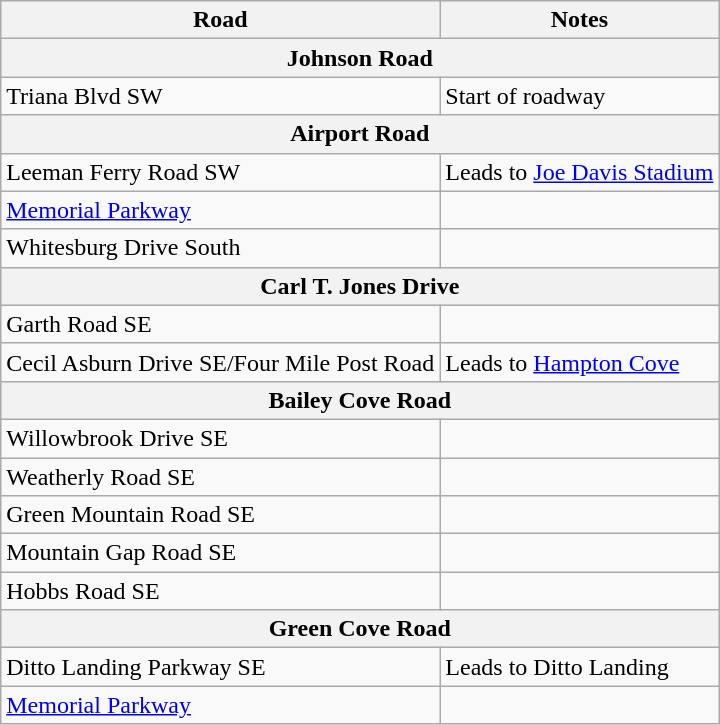<table class="wikitable">
<tr>
<th>Road</th>
<th>Notes</th>
</tr>
<tr>
<th colspan="2">Johnson Road</th>
</tr>
<tr>
<td>Triana Blvd SW</td>
<td>Start of roadway</td>
</tr>
<tr>
<th colspan="2">Airport Road</th>
</tr>
<tr>
<td>Leeman Ferry Road SW</td>
<td>Leads to <a href='#'>Joe Davis Stadium</a></td>
</tr>
<tr>
<td> <a href='#'>Memorial Parkway</a></td>
<td></td>
</tr>
<tr>
<td>Whitesburg Drive South</td>
<td></td>
</tr>
<tr>
<th colspan="2">Carl T. Jones Drive</th>
</tr>
<tr>
<td>Garth Road SE</td>
<td></td>
</tr>
<tr>
<td>Cecil Asburn Drive SE/Four Mile Post Road</td>
<td>Leads to <a href='#'>Hampton Cove</a></td>
</tr>
<tr>
<th colspan="2">Bailey Cove Road</th>
</tr>
<tr>
<td>Willowbrook Drive SE</td>
<td></td>
</tr>
<tr>
<td>Weatherly Road SE</td>
<td></td>
</tr>
<tr>
<td>Green Mountain Road SE</td>
<td></td>
</tr>
<tr>
<td>Mountain Gap Road SE</td>
<td></td>
</tr>
<tr>
<td>Hobbs Road SE</td>
<td></td>
</tr>
<tr>
<th colspan="2">Green Cove Road</th>
</tr>
<tr>
<td>Ditto Landing Parkway SE</td>
<td>Leads to Ditto Landing</td>
</tr>
<tr>
<td> <a href='#'>Memorial Parkway</a></td>
<td></td>
</tr>
</table>
